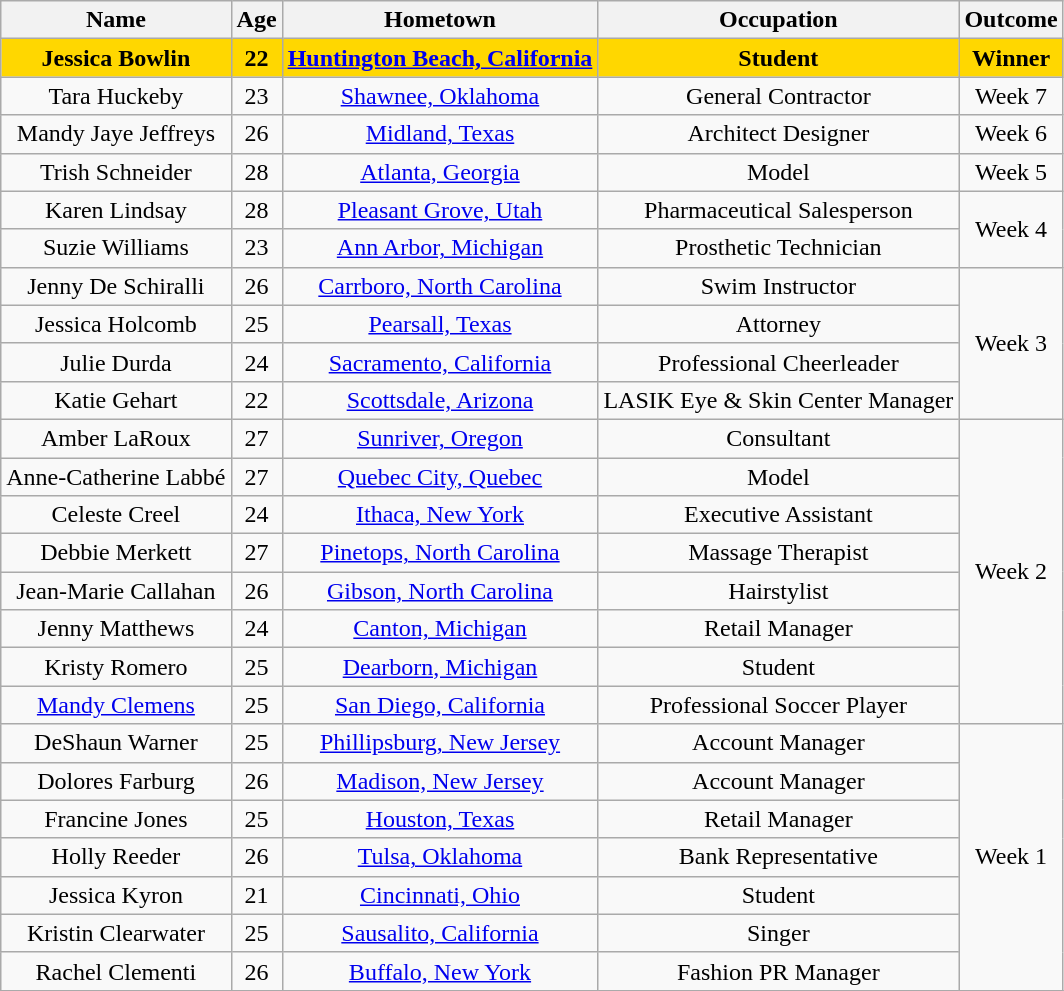<table class="wikitable sortable" style="text-align:center;">
<tr>
<th>Name</th>
<th>Age</th>
<th>Hometown</th>
<th>Occupation</th>
<th>Outcome</th>
</tr>
<tr bgcolor="gold">
<td><strong>Jessica Bowlin</strong></td>
<td><strong>22</strong></td>
<td><strong><a href='#'>Huntington Beach, California</a></strong></td>
<td><strong>Student</strong></td>
<td><strong>Winner</strong></td>
</tr>
<tr>
<td>Tara Huckeby</td>
<td>23</td>
<td><a href='#'>Shawnee, Oklahoma</a></td>
<td>General Contractor</td>
<td>Week 7</td>
</tr>
<tr>
<td>Mandy Jaye Jeffreys</td>
<td>26</td>
<td><a href='#'>Midland, Texas</a></td>
<td>Architect Designer</td>
<td>Week 6</td>
</tr>
<tr>
<td>Trish Schneider</td>
<td>28</td>
<td><a href='#'>Atlanta, Georgia</a></td>
<td>Model</td>
<td>Week 5</td>
</tr>
<tr>
<td>Karen Lindsay</td>
<td>28</td>
<td><a href='#'>Pleasant Grove, Utah</a></td>
<td>Pharmaceutical Salesperson</td>
<td rowspan="2">Week 4</td>
</tr>
<tr>
<td>Suzie Williams</td>
<td>23</td>
<td><a href='#'>Ann Arbor, Michigan</a></td>
<td>Prosthetic Technician</td>
</tr>
<tr>
<td>Jenny De Schiralli</td>
<td>26</td>
<td><a href='#'>Carrboro, North Carolina</a></td>
<td>Swim Instructor</td>
<td rowspan="4">Week 3</td>
</tr>
<tr>
<td>Jessica Holcomb</td>
<td>25</td>
<td><a href='#'>Pearsall, Texas</a></td>
<td>Attorney</td>
</tr>
<tr>
<td>Julie Durda</td>
<td>24</td>
<td><a href='#'>Sacramento, California</a></td>
<td>Professional Cheerleader</td>
</tr>
<tr>
<td>Katie Gehart</td>
<td>22</td>
<td><a href='#'>Scottsdale, Arizona</a></td>
<td>LASIK Eye & Skin Center Manager</td>
</tr>
<tr>
<td>Amber LaRoux</td>
<td>27</td>
<td><a href='#'>Sunriver, Oregon</a></td>
<td>Consultant</td>
<td rowspan="8">Week 2</td>
</tr>
<tr>
<td>Anne-Catherine Labbé</td>
<td>27</td>
<td><a href='#'>Quebec City, Quebec</a></td>
<td>Model</td>
</tr>
<tr>
<td>Celeste Creel</td>
<td>24</td>
<td><a href='#'>Ithaca, New York</a></td>
<td>Executive Assistant</td>
</tr>
<tr>
<td>Debbie Merkett</td>
<td>27</td>
<td><a href='#'>Pinetops, North Carolina</a></td>
<td>Massage Therapist</td>
</tr>
<tr>
<td>Jean-Marie Callahan</td>
<td>26</td>
<td><a href='#'>Gibson, North Carolina</a></td>
<td>Hairstylist</td>
</tr>
<tr>
<td>Jenny Matthews</td>
<td>24</td>
<td><a href='#'>Canton, Michigan</a></td>
<td>Retail Manager</td>
</tr>
<tr>
<td>Kristy Romero</td>
<td>25</td>
<td><a href='#'>Dearborn, Michigan</a></td>
<td>Student</td>
</tr>
<tr>
<td><a href='#'>Mandy Clemens</a></td>
<td>25</td>
<td><a href='#'>San Diego, California</a></td>
<td>Professional Soccer Player</td>
</tr>
<tr>
<td>DeShaun Warner</td>
<td>25</td>
<td><a href='#'>Phillipsburg, New Jersey</a></td>
<td>Account Manager</td>
<td rowspan="7">Week 1</td>
</tr>
<tr>
<td>Dolores Farburg</td>
<td>26</td>
<td><a href='#'>Madison, New Jersey</a></td>
<td>Account Manager</td>
</tr>
<tr>
<td>Francine Jones</td>
<td>25</td>
<td><a href='#'>Houston, Texas</a></td>
<td>Retail Manager</td>
</tr>
<tr>
<td>Holly Reeder</td>
<td>26</td>
<td><a href='#'>Tulsa, Oklahoma</a></td>
<td>Bank Representative</td>
</tr>
<tr>
<td>Jessica Kyron</td>
<td>21</td>
<td><a href='#'>Cincinnati, Ohio</a></td>
<td>Student</td>
</tr>
<tr>
<td>Kristin Clearwater</td>
<td>25</td>
<td><a href='#'>Sausalito, California</a></td>
<td>Singer</td>
</tr>
<tr>
<td>Rachel Clementi</td>
<td>26</td>
<td><a href='#'>Buffalo, New York</a></td>
<td>Fashion PR Manager</td>
</tr>
<tr>
</tr>
</table>
